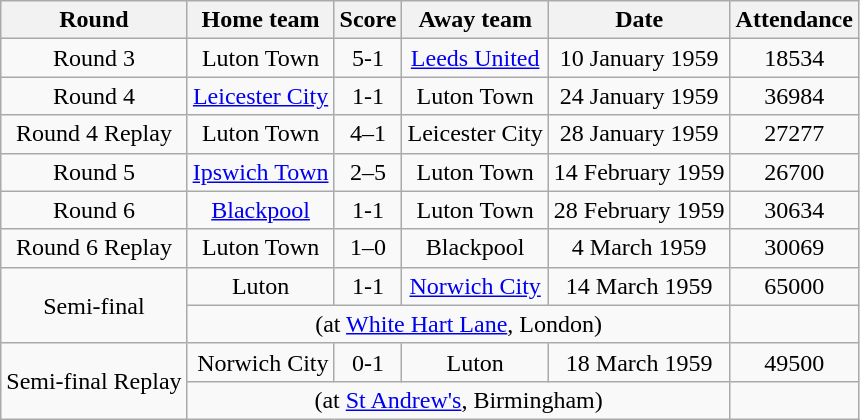<table class="wikitable" style="text-align: center">
<tr>
<th>Round</th>
<th>Home team</th>
<th>Score</th>
<th>Away team</th>
<th>Date</th>
<th>Attendance</th>
</tr>
<tr>
<td>Round 3</td>
<td>Luton Town</td>
<td>5-1</td>
<td><a href='#'>Leeds United</a></td>
<td>10 January 1959</td>
<td>18534</td>
</tr>
<tr>
<td>Round 4</td>
<td><a href='#'>Leicester City</a></td>
<td>1-1</td>
<td>Luton Town</td>
<td>24 January 1959</td>
<td>36984</td>
</tr>
<tr>
<td>Round 4 Replay</td>
<td>Luton Town</td>
<td>4–1</td>
<td>Leicester City</td>
<td>28 January 1959</td>
<td>27277</td>
</tr>
<tr>
<td>Round 5</td>
<td><a href='#'>Ipswich Town</a></td>
<td>2–5</td>
<td>Luton Town</td>
<td>14 February 1959</td>
<td>26700</td>
</tr>
<tr>
<td>Round 6</td>
<td><a href='#'>Blackpool</a></td>
<td>1-1</td>
<td>Luton Town</td>
<td>28 February 1959</td>
<td>30634</td>
</tr>
<tr>
<td>Round 6 Replay</td>
<td>Luton Town</td>
<td>1–0</td>
<td>Blackpool</td>
<td>4 March 1959</td>
<td>30069</td>
</tr>
<tr>
<td rowspan="2">Semi-final</td>
<td>Luton</td>
<td>1-1</td>
<td><a href='#'>Norwich City</a></td>
<td>14 March 1959</td>
<td>65000</td>
</tr>
<tr>
<td colspan=4 align=center>(at <a href='#'>White Hart Lane</a>, London)</td>
</tr>
<tr>
<td rowspan="2">Semi-final Replay</td>
<td align=right>Norwich City</td>
<td>0-1</td>
<td>Luton</td>
<td>18 March 1959</td>
<td>49500</td>
</tr>
<tr>
<td colspan=4 align=center>(at <a href='#'>St Andrew's</a>, Birmingham)</td>
</tr>
</table>
